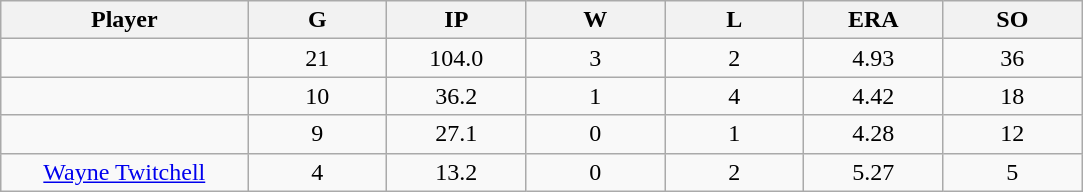<table class="wikitable sortable">
<tr>
<th bgcolor="#DDDDFF" width="16%">Player</th>
<th bgcolor="#DDDDFF" width="9%">G</th>
<th bgcolor="#DDDDFF" width="9%">IP</th>
<th bgcolor="#DDDDFF" width="9%">W</th>
<th bgcolor="#DDDDFF" width="9%">L</th>
<th bgcolor="#DDDDFF" width="9%">ERA</th>
<th bgcolor="#DDDDFF" width="9%">SO</th>
</tr>
<tr align="center">
<td></td>
<td>21</td>
<td>104.0</td>
<td>3</td>
<td>2</td>
<td>4.93</td>
<td>36</td>
</tr>
<tr align="center">
<td></td>
<td>10</td>
<td>36.2</td>
<td>1</td>
<td>4</td>
<td>4.42</td>
<td>18</td>
</tr>
<tr align="center">
<td></td>
<td>9</td>
<td>27.1</td>
<td>0</td>
<td>1</td>
<td>4.28</td>
<td>12</td>
</tr>
<tr align="center">
<td><a href='#'>Wayne Twitchell</a></td>
<td>4</td>
<td>13.2</td>
<td>0</td>
<td>2</td>
<td>5.27</td>
<td>5</td>
</tr>
</table>
